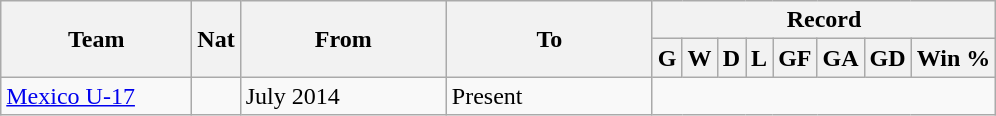<table class="wikitable" style="text-align: center">
<tr>
<th rowspan="2" style="width:120px;">Team</th>
<th rowspan="2" style="width:10px;">Nat</th>
<th rowspan="2" style="width:130px;">From</th>
<th rowspan="2" style="width:130px;">To</th>
<th colspan="8">Record</th>
</tr>
<tr>
<th>G</th>
<th>W</th>
<th>D</th>
<th>L</th>
<th>GF</th>
<th>GA</th>
<th>GD</th>
<th>Win %</th>
</tr>
<tr>
<td style="text-align:left;"><a href='#'>Mexico U-17</a></td>
<td></td>
<td style="text-align:left;">July 2014</td>
<td align="left">Present<br></td>
</tr>
</table>
